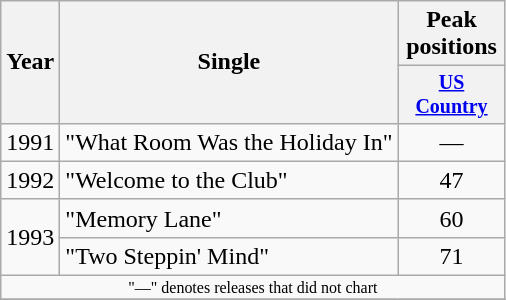<table class="wikitable" style="text-align:center;">
<tr>
<th rowspan="2">Year</th>
<th rowspan="2">Single</th>
<th colspan="1">Peak positions</th>
</tr>
<tr style="font-size:smaller;">
<th width="65"><a href='#'>US Country</a></th>
</tr>
<tr>
<td>1991</td>
<td align="left">"What Room Was the Holiday In"</td>
<td>—</td>
</tr>
<tr>
<td>1992</td>
<td align="left">"Welcome to the Club"</td>
<td>47</td>
</tr>
<tr>
<td rowspan="2">1993</td>
<td align="left">"Memory Lane"</td>
<td>60</td>
</tr>
<tr>
<td align="left">"Two Steppin' Mind"</td>
<td>71</td>
</tr>
<tr>
<td colspan="3" style="font-size:8pt">"—" denotes releases that did not chart</td>
</tr>
<tr>
</tr>
</table>
